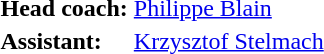<table>
<tr>
<td><strong>Head coach:</strong></td>
<td> <a href='#'>Philippe Blain</a></td>
</tr>
<tr>
<td><strong>Assistant:</strong></td>
<td> <a href='#'>Krzysztof Stelmach</a></td>
</tr>
<tr>
</tr>
</table>
